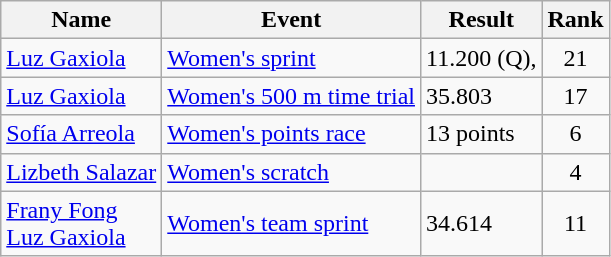<table class="wikitable sortable">
<tr>
<th>Name</th>
<th>Event</th>
<th>Result</th>
<th>Rank</th>
</tr>
<tr>
<td><a href='#'>Luz Gaxiola</a></td>
<td><a href='#'>Women's sprint</a></td>
<td>11.200 (Q),</td>
<td align=center>21</td>
</tr>
<tr>
<td><a href='#'>Luz Gaxiola</a></td>
<td><a href='#'>Women's 500 m time trial</a></td>
<td>35.803</td>
<td align=center>17</td>
</tr>
<tr>
<td><a href='#'>Sofía Arreola</a></td>
<td><a href='#'>Women's points race</a></td>
<td>13 points</td>
<td align=center>6</td>
</tr>
<tr>
<td><a href='#'>Lizbeth Salazar</a></td>
<td><a href='#'>Women's scratch</a></td>
<td></td>
<td align=center>4</td>
</tr>
<tr>
<td><a href='#'>Frany Fong</a><br><a href='#'>Luz Gaxiola</a></td>
<td><a href='#'>Women's team sprint</a></td>
<td>34.614</td>
<td align=center>11</td>
</tr>
</table>
